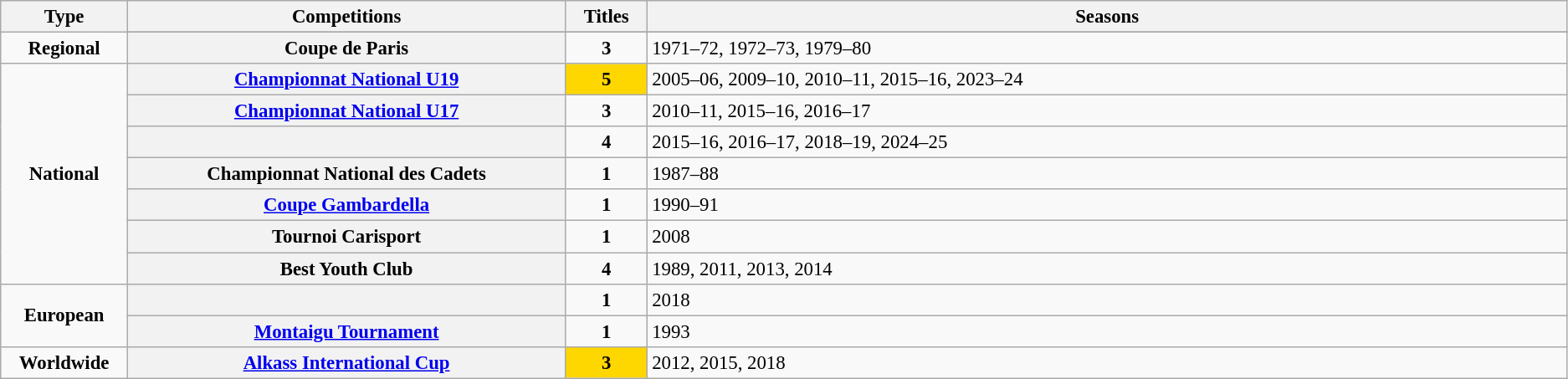<table class="wikitable plainrowheaders" style="font-size:95%; text-align:center;">
<tr>
<th style="width: 1%;">Type</th>
<th style="width: 10%;">Competitions</th>
<th style="width: 1%;">Titles</th>
<th style="width: 21%;">Seasons</th>
</tr>
<tr>
<td rowspan="2"><strong>Regional</strong></td>
</tr>
<tr>
<th scope=col>Coupe de Paris</th>
<td align="center"><strong>3</strong></td>
<td align="left">1971–72, 1972–73, 1979–80</td>
</tr>
<tr>
<td rowspan="7"><strong>National</strong></td>
<th scope=col><a href='#'>Championnat National U19</a></th>
<td style="background-color:gold"><strong>5</strong></td>
<td align="left">2005–06, 2009–10, 2010–11, 2015–16, 2023–24</td>
</tr>
<tr>
<th scope=col><a href='#'>Championnat National U17</a></th>
<td align="center"><strong>3</strong></td>
<td align="left">2010–11, 2015–16, 2016–17</td>
</tr>
<tr>
<th scope=col></th>
<td align="center"><strong>4</strong></td>
<td align="left">2015–16, 2016–17, 2018–19, 2024–25</td>
</tr>
<tr>
<th scope=col>Championnat National des Cadets</th>
<td align="center"><strong>1</strong></td>
<td align="left">1987–88</td>
</tr>
<tr>
<th scope=col><a href='#'>Coupe Gambardella</a></th>
<td align="center"><strong>1</strong></td>
<td align="left">1990–91</td>
</tr>
<tr>
<th scope=col>Tournoi Carisport</th>
<td align="center"><strong>1</strong></td>
<td align="left">2008</td>
</tr>
<tr>
<th scope=col>Best Youth Club</th>
<td align="center"><strong>4</strong></td>
<td align="left">1989, 2011, 2013, 2014</td>
</tr>
<tr>
<td rowspan="2"><strong>European</strong></td>
<th scope=col></th>
<td align="center"><strong>1</strong></td>
<td align="left">2018</td>
</tr>
<tr>
<th scope=col><a href='#'>Montaigu Tournament</a></th>
<td align="center"><strong>1</strong></td>
<td align="left">1993</td>
</tr>
<tr>
<td rowspan="2"><strong>Worldwide</strong></td>
<th scope=col><a href='#'>Alkass International Cup</a></th>
<td style="background-color:gold"><strong>3</strong></td>
<td align="left">2012, 2015, 2018</td>
</tr>
</table>
